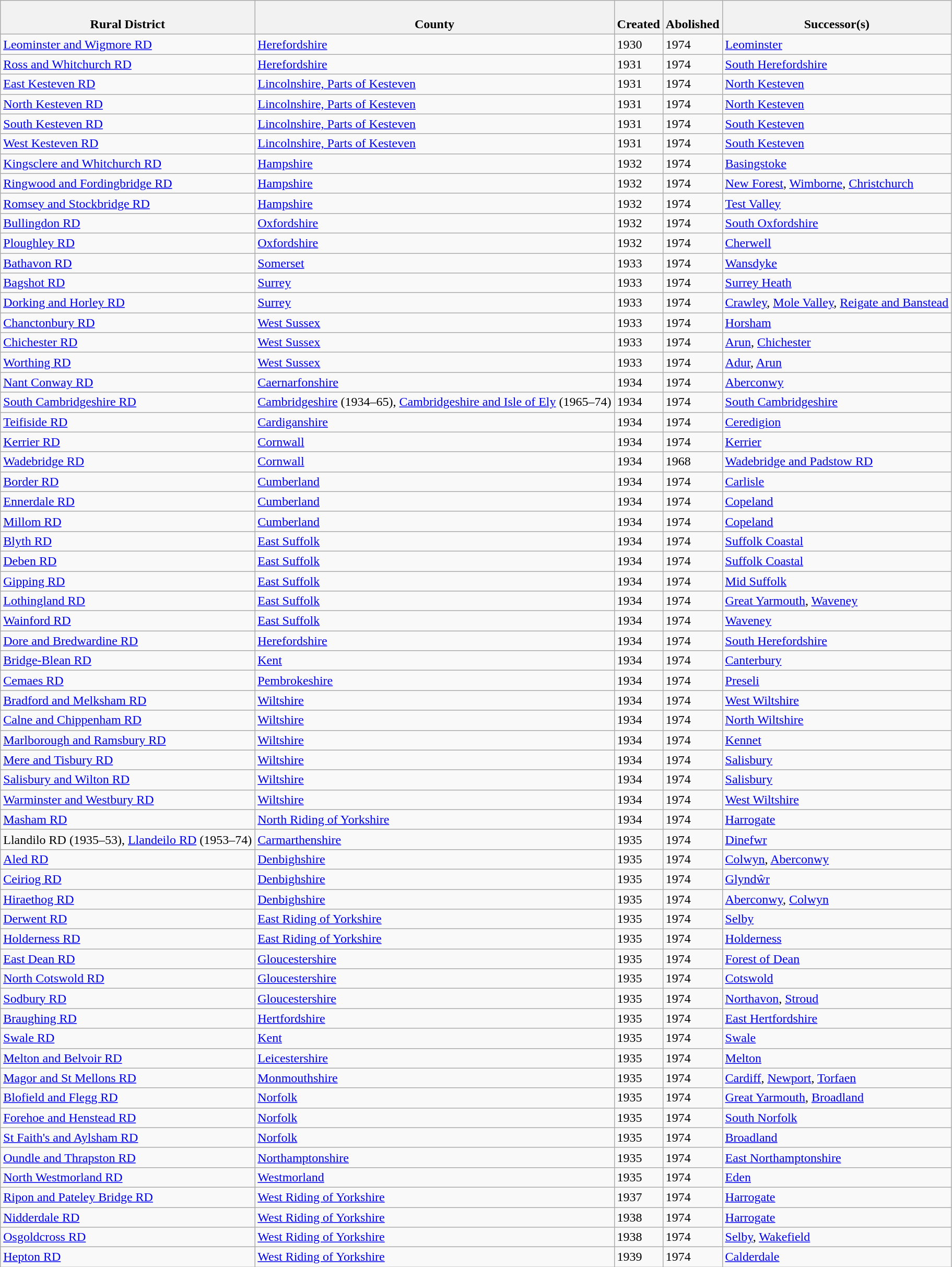<table class="wikitable sortable">
<tr>
<th><br>Rural District</th>
<th><br>County</th>
<th><br>Created</th>
<th><br>Abolished</th>
<th><br>Successor(s)</th>
</tr>
<tr>
<td><a href='#'>Leominster and Wigmore RD</a></td>
<td><a href='#'>Herefordshire</a></td>
<td>1930</td>
<td>1974</td>
<td><a href='#'>Leominster</a></td>
</tr>
<tr>
<td><a href='#'>Ross and Whitchurch RD</a></td>
<td><a href='#'>Herefordshire</a></td>
<td>1931</td>
<td>1974</td>
<td><a href='#'>South Herefordshire</a></td>
</tr>
<tr>
<td><a href='#'>East Kesteven RD</a></td>
<td><a href='#'>Lincolnshire, Parts of Kesteven</a></td>
<td>1931</td>
<td>1974</td>
<td><a href='#'>North Kesteven</a></td>
</tr>
<tr>
<td><a href='#'>North Kesteven RD</a></td>
<td><a href='#'>Lincolnshire, Parts of Kesteven</a></td>
<td>1931</td>
<td>1974</td>
<td><a href='#'>North Kesteven</a></td>
</tr>
<tr>
<td><a href='#'>South Kesteven RD</a></td>
<td><a href='#'>Lincolnshire, Parts of Kesteven</a></td>
<td>1931</td>
<td>1974</td>
<td><a href='#'>South Kesteven</a></td>
</tr>
<tr>
<td><a href='#'>West Kesteven RD</a></td>
<td><a href='#'>Lincolnshire, Parts of Kesteven</a></td>
<td>1931</td>
<td>1974</td>
<td><a href='#'>South Kesteven</a></td>
</tr>
<tr>
<td><a href='#'>Kingsclere and Whitchurch RD</a></td>
<td><a href='#'>Hampshire</a></td>
<td>1932</td>
<td>1974</td>
<td><a href='#'>Basingstoke</a></td>
</tr>
<tr>
<td><a href='#'>Ringwood and Fordingbridge RD</a></td>
<td><a href='#'>Hampshire</a></td>
<td>1932</td>
<td>1974</td>
<td><a href='#'>New Forest</a>, <a href='#'>Wimborne</a>, <a href='#'>Christchurch</a></td>
</tr>
<tr>
<td><a href='#'>Romsey and Stockbridge RD</a></td>
<td><a href='#'>Hampshire</a></td>
<td>1932</td>
<td>1974</td>
<td><a href='#'>Test Valley</a></td>
</tr>
<tr>
<td><a href='#'>Bullingdon RD</a></td>
<td><a href='#'>Oxfordshire</a></td>
<td>1932</td>
<td>1974</td>
<td><a href='#'>South Oxfordshire</a></td>
</tr>
<tr>
<td><a href='#'>Ploughley RD</a></td>
<td><a href='#'>Oxfordshire</a></td>
<td>1932</td>
<td>1974</td>
<td><a href='#'>Cherwell</a></td>
</tr>
<tr>
<td><a href='#'>Bathavon RD</a></td>
<td><a href='#'>Somerset</a></td>
<td>1933</td>
<td>1974</td>
<td><a href='#'>Wansdyke</a></td>
</tr>
<tr>
<td><a href='#'>Bagshot RD</a></td>
<td><a href='#'>Surrey</a></td>
<td>1933</td>
<td>1974</td>
<td><a href='#'>Surrey Heath</a></td>
</tr>
<tr>
<td><a href='#'>Dorking and Horley RD</a></td>
<td><a href='#'>Surrey</a></td>
<td>1933</td>
<td>1974</td>
<td><a href='#'>Crawley</a>, <a href='#'>Mole Valley</a>, <a href='#'>Reigate and Banstead</a></td>
</tr>
<tr>
<td><a href='#'>Chanctonbury RD</a></td>
<td><a href='#'>West Sussex</a></td>
<td>1933</td>
<td>1974</td>
<td><a href='#'>Horsham</a></td>
</tr>
<tr>
<td><a href='#'>Chichester RD</a></td>
<td><a href='#'>West Sussex</a></td>
<td>1933</td>
<td>1974</td>
<td><a href='#'>Arun</a>, <a href='#'>Chichester</a></td>
</tr>
<tr>
<td><a href='#'>Worthing RD</a></td>
<td><a href='#'>West Sussex</a></td>
<td>1933</td>
<td>1974</td>
<td><a href='#'>Adur</a>, <a href='#'>Arun</a></td>
</tr>
<tr>
<td><a href='#'>Nant Conway RD</a></td>
<td><a href='#'>Caernarfonshire</a></td>
<td>1934</td>
<td>1974</td>
<td><a href='#'>Aberconwy</a></td>
</tr>
<tr>
<td><a href='#'>South Cambridgeshire RD</a></td>
<td><a href='#'>Cambridgeshire</a> (1934–65), <a href='#'>Cambridgeshire and Isle of Ely</a> (1965–74)</td>
<td>1934</td>
<td>1974</td>
<td><a href='#'>South Cambridgeshire</a></td>
</tr>
<tr>
<td><a href='#'>Teifiside RD</a></td>
<td><a href='#'>Cardiganshire</a></td>
<td>1934</td>
<td>1974</td>
<td><a href='#'>Ceredigion</a></td>
</tr>
<tr>
<td><a href='#'>Kerrier RD</a></td>
<td><a href='#'>Cornwall</a></td>
<td>1934</td>
<td>1974</td>
<td><a href='#'>Kerrier</a></td>
</tr>
<tr>
<td><a href='#'>Wadebridge RD</a></td>
<td><a href='#'>Cornwall</a></td>
<td>1934</td>
<td>1968</td>
<td><a href='#'>Wadebridge and Padstow RD</a></td>
</tr>
<tr>
<td><a href='#'>Border RD</a></td>
<td><a href='#'>Cumberland</a></td>
<td>1934</td>
<td>1974</td>
<td><a href='#'>Carlisle</a></td>
</tr>
<tr>
<td><a href='#'>Ennerdale RD</a></td>
<td><a href='#'>Cumberland</a></td>
<td>1934</td>
<td>1974</td>
<td><a href='#'>Copeland</a></td>
</tr>
<tr>
<td><a href='#'>Millom RD</a></td>
<td><a href='#'>Cumberland</a></td>
<td>1934</td>
<td>1974</td>
<td><a href='#'>Copeland</a></td>
</tr>
<tr>
<td><a href='#'>Blyth RD</a></td>
<td><a href='#'>East Suffolk</a></td>
<td>1934</td>
<td>1974</td>
<td><a href='#'>Suffolk Coastal</a></td>
</tr>
<tr>
<td><a href='#'>Deben RD</a></td>
<td><a href='#'>East Suffolk</a></td>
<td>1934</td>
<td>1974</td>
<td><a href='#'>Suffolk Coastal</a></td>
</tr>
<tr>
<td><a href='#'>Gipping RD</a></td>
<td><a href='#'>East Suffolk</a></td>
<td>1934</td>
<td>1974</td>
<td><a href='#'>Mid Suffolk</a></td>
</tr>
<tr>
<td><a href='#'>Lothingland RD</a></td>
<td><a href='#'>East Suffolk</a></td>
<td>1934</td>
<td>1974</td>
<td><a href='#'>Great Yarmouth</a>, <a href='#'>Waveney</a></td>
</tr>
<tr>
<td><a href='#'>Wainford RD</a></td>
<td><a href='#'>East Suffolk</a></td>
<td>1934</td>
<td>1974</td>
<td><a href='#'>Waveney</a></td>
</tr>
<tr>
<td><a href='#'>Dore and Bredwardine RD</a></td>
<td><a href='#'>Herefordshire</a></td>
<td>1934</td>
<td>1974</td>
<td><a href='#'>South Herefordshire</a></td>
</tr>
<tr>
<td><a href='#'>Bridge-Blean RD</a></td>
<td><a href='#'>Kent</a></td>
<td>1934</td>
<td>1974</td>
<td><a href='#'>Canterbury</a></td>
</tr>
<tr>
<td><a href='#'>Cemaes RD</a></td>
<td><a href='#'>Pembrokeshire</a></td>
<td>1934</td>
<td>1974</td>
<td><a href='#'>Preseli</a></td>
</tr>
<tr>
<td><a href='#'>Bradford and Melksham RD</a></td>
<td><a href='#'>Wiltshire</a></td>
<td>1934</td>
<td>1974</td>
<td><a href='#'>West Wiltshire</a></td>
</tr>
<tr>
<td><a href='#'>Calne and Chippenham RD</a></td>
<td><a href='#'>Wiltshire</a></td>
<td>1934</td>
<td>1974</td>
<td><a href='#'>North Wiltshire</a></td>
</tr>
<tr>
<td><a href='#'>Marlborough and Ramsbury RD</a></td>
<td><a href='#'>Wiltshire</a></td>
<td>1934</td>
<td>1974</td>
<td><a href='#'>Kennet</a></td>
</tr>
<tr>
<td><a href='#'>Mere and Tisbury RD</a></td>
<td><a href='#'>Wiltshire</a></td>
<td>1934</td>
<td>1974</td>
<td><a href='#'>Salisbury</a></td>
</tr>
<tr>
<td><a href='#'>Salisbury and Wilton RD</a></td>
<td><a href='#'>Wiltshire</a></td>
<td>1934</td>
<td>1974</td>
<td><a href='#'>Salisbury</a></td>
</tr>
<tr>
<td><a href='#'>Warminster and Westbury RD</a></td>
<td><a href='#'>Wiltshire</a></td>
<td>1934</td>
<td>1974</td>
<td><a href='#'>West Wiltshire</a></td>
</tr>
<tr>
<td><a href='#'>Masham RD</a></td>
<td><a href='#'>North Riding of Yorkshire</a></td>
<td>1934</td>
<td>1974</td>
<td><a href='#'>Harrogate</a></td>
</tr>
<tr>
<td>Llandilo RD (1935–53), <a href='#'>Llandeilo RD</a> (1953–74)</td>
<td><a href='#'>Carmarthenshire</a></td>
<td>1935</td>
<td>1974</td>
<td><a href='#'>Dinefwr</a></td>
</tr>
<tr>
<td><a href='#'>Aled RD</a></td>
<td><a href='#'>Denbighshire</a></td>
<td>1935</td>
<td>1974</td>
<td><a href='#'>Colwyn</a>, <a href='#'>Aberconwy</a></td>
</tr>
<tr>
<td><a href='#'>Ceiriog RD</a></td>
<td><a href='#'>Denbighshire</a></td>
<td>1935</td>
<td>1974</td>
<td><a href='#'>Glyndŵr</a></td>
</tr>
<tr>
<td><a href='#'>Hiraethog RD</a></td>
<td><a href='#'>Denbighshire</a></td>
<td>1935</td>
<td>1974</td>
<td><a href='#'>Aberconwy</a>, <a href='#'>Colwyn</a></td>
</tr>
<tr>
<td><a href='#'>Derwent RD</a></td>
<td><a href='#'>East Riding of Yorkshire</a></td>
<td>1935</td>
<td>1974</td>
<td><a href='#'>Selby</a></td>
</tr>
<tr>
<td><a href='#'>Holderness RD</a></td>
<td><a href='#'>East Riding of Yorkshire</a></td>
<td>1935</td>
<td>1974</td>
<td><a href='#'>Holderness</a></td>
</tr>
<tr>
<td><a href='#'>East Dean RD</a></td>
<td><a href='#'>Gloucestershire</a></td>
<td>1935</td>
<td>1974</td>
<td><a href='#'>Forest of Dean</a></td>
</tr>
<tr>
<td><a href='#'>North Cotswold RD</a></td>
<td><a href='#'>Gloucestershire</a></td>
<td>1935</td>
<td>1974</td>
<td><a href='#'>Cotswold</a></td>
</tr>
<tr>
<td><a href='#'>Sodbury RD</a></td>
<td><a href='#'>Gloucestershire</a></td>
<td>1935</td>
<td>1974</td>
<td><a href='#'>Northavon</a>, <a href='#'>Stroud</a></td>
</tr>
<tr>
<td><a href='#'>Braughing RD</a></td>
<td><a href='#'>Hertfordshire</a></td>
<td>1935</td>
<td>1974</td>
<td><a href='#'>East Hertfordshire</a></td>
</tr>
<tr>
<td><a href='#'>Swale RD</a></td>
<td><a href='#'>Kent</a></td>
<td>1935</td>
<td>1974</td>
<td><a href='#'>Swale</a></td>
</tr>
<tr>
<td><a href='#'>Melton and Belvoir RD</a></td>
<td><a href='#'>Leicestershire</a></td>
<td>1935</td>
<td>1974</td>
<td><a href='#'>Melton</a></td>
</tr>
<tr>
<td><a href='#'>Magor and St Mellons RD</a></td>
<td><a href='#'>Monmouthshire</a></td>
<td>1935</td>
<td>1974</td>
<td><a href='#'>Cardiff</a>, <a href='#'>Newport</a>, <a href='#'>Torfaen</a></td>
</tr>
<tr>
<td><a href='#'>Blofield and Flegg RD</a></td>
<td><a href='#'>Norfolk</a></td>
<td>1935</td>
<td>1974</td>
<td><a href='#'>Great Yarmouth</a>, <a href='#'>Broadland</a></td>
</tr>
<tr>
<td><a href='#'>Forehoe and Henstead RD</a></td>
<td><a href='#'>Norfolk</a></td>
<td>1935</td>
<td>1974</td>
<td><a href='#'>South Norfolk</a></td>
</tr>
<tr>
<td><a href='#'>St Faith's and Aylsham RD</a></td>
<td><a href='#'>Norfolk</a></td>
<td>1935</td>
<td>1974</td>
<td><a href='#'>Broadland</a></td>
</tr>
<tr>
<td><a href='#'>Oundle and Thrapston RD</a></td>
<td><a href='#'>Northamptonshire</a></td>
<td>1935</td>
<td>1974</td>
<td><a href='#'>East Northamptonshire</a></td>
</tr>
<tr>
<td><a href='#'>North Westmorland RD</a></td>
<td><a href='#'>Westmorland</a></td>
<td>1935</td>
<td>1974</td>
<td><a href='#'>Eden</a></td>
</tr>
<tr>
<td><a href='#'>Ripon and Pateley Bridge RD</a></td>
<td><a href='#'>West Riding of Yorkshire</a></td>
<td>1937</td>
<td>1974</td>
<td><a href='#'>Harrogate</a></td>
</tr>
<tr>
<td><a href='#'>Nidderdale RD</a></td>
<td><a href='#'>West Riding of Yorkshire</a></td>
<td>1938</td>
<td>1974</td>
<td><a href='#'>Harrogate</a></td>
</tr>
<tr>
<td><a href='#'>Osgoldcross RD</a></td>
<td><a href='#'>West Riding of Yorkshire</a></td>
<td>1938</td>
<td>1974</td>
<td><a href='#'>Selby</a>, <a href='#'>Wakefield</a></td>
</tr>
<tr>
<td><a href='#'>Hepton RD</a></td>
<td><a href='#'>West Riding of Yorkshire</a></td>
<td>1939</td>
<td>1974</td>
<td><a href='#'>Calderdale</a></td>
</tr>
</table>
